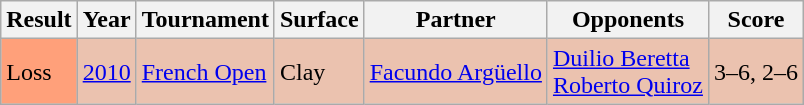<table class="sortable wikitable">
<tr>
<th>Result</th>
<th>Year</th>
<th>Tournament</th>
<th>Surface</th>
<th>Partner</th>
<th>Opponents</th>
<th class="unsortable">Score</th>
</tr>
<tr style="background:#ebc2af;">
<td bgcolor=FFA07A>Loss</td>
<td><a href='#'>2010</a></td>
<td><a href='#'>French Open</a></td>
<td>Clay</td>
<td> <a href='#'>Facundo Argüello</a></td>
<td> <a href='#'>Duilio Beretta</a><br> <a href='#'>Roberto Quiroz</a></td>
<td>3–6, 2–6</td>
</tr>
</table>
